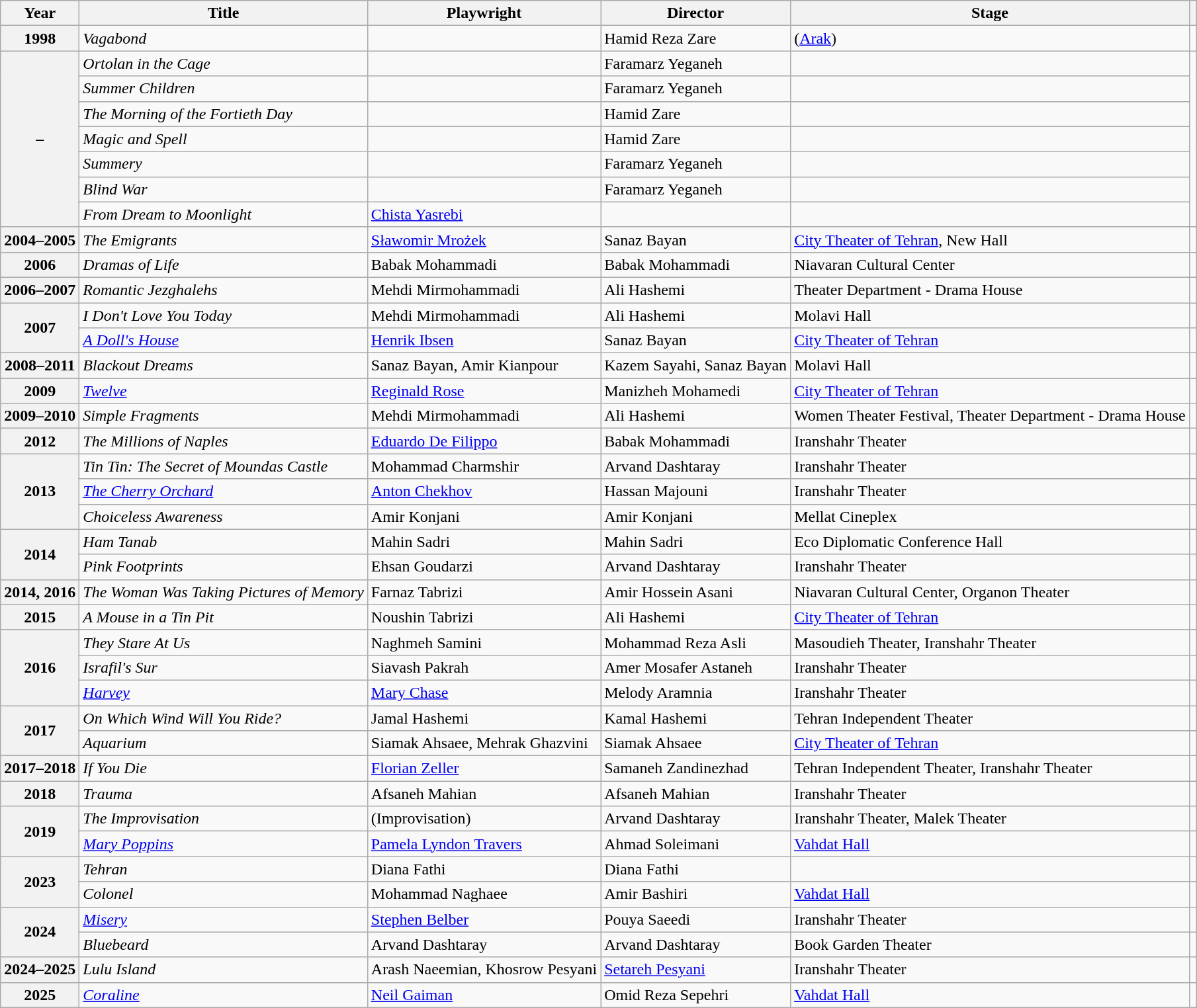<table class="wikitable plainrowheaders sortable"  style=font-size:100%>
<tr>
<th scope="col">Year</th>
<th scope="col">Title</th>
<th scope="col">Playwright</th>
<th scope="col">Director</th>
<th scope="col">Stage</th>
<th scope="col" class="unsortable"></th>
</tr>
<tr>
<th scope="row">1998</th>
<td><em>Vagabond</em></td>
<td></td>
<td>Hamid Reza Zare</td>
<td>(<a href='#'>Arak</a>)</td>
<td></td>
</tr>
<tr>
<th rowspan="7" scope="row">–</th>
<td><em>Ortolan in the Cage</em></td>
<td></td>
<td>Faramarz Yeganeh</td>
<td></td>
<td rowspan="7"></td>
</tr>
<tr>
<td><em>Summer Children</em></td>
<td></td>
<td>Faramarz Yeganeh</td>
<td></td>
</tr>
<tr>
<td><em>The Morning of the Fortieth Day</em></td>
<td></td>
<td>Hamid Zare</td>
<td></td>
</tr>
<tr>
<td><em>Magic and Spell</em></td>
<td></td>
<td>Hamid Zare</td>
<td></td>
</tr>
<tr>
<td><em>Summery</em></td>
<td></td>
<td>Faramarz Yeganeh</td>
<td></td>
</tr>
<tr>
<td><em>Blind War</em></td>
<td></td>
<td>Faramarz Yeganeh</td>
<td></td>
</tr>
<tr>
<td><em>From Dream to Moonlight</em></td>
<td><a href='#'>Chista Yasrebi</a></td>
<td></td>
<td></td>
</tr>
<tr>
<th scope="row">2004–2005</th>
<td><em>The Emigrants</em></td>
<td><a href='#'>Sławomir Mrożek</a></td>
<td>Sanaz Bayan</td>
<td><a href='#'>City Theater of Tehran</a>, New Hall</td>
<td></td>
</tr>
<tr>
<th scope="row">2006</th>
<td><em>Dramas of Life</em></td>
<td>Babak Mohammadi</td>
<td>Babak Mohammadi</td>
<td>Niavaran Cultural Center</td>
<td></td>
</tr>
<tr>
<th scope="row">2006–2007</th>
<td><em>Romantic Jezghalehs</em></td>
<td>Mehdi Mirmohammadi</td>
<td>Ali Hashemi</td>
<td>Theater Department - Drama House</td>
<td></td>
</tr>
<tr>
<th rowspan="2" scope="row">2007</th>
<td><em>I Don't Love You Today</em></td>
<td>Mehdi Mirmohammadi</td>
<td>Ali Hashemi</td>
<td>Molavi Hall</td>
<td></td>
</tr>
<tr>
<td><em><a href='#'>A Doll's House</a></em></td>
<td><a href='#'>Henrik Ibsen</a></td>
<td>Sanaz Bayan</td>
<td><a href='#'>City Theater of Tehran</a></td>
<td></td>
</tr>
<tr>
<th scope="row">2008–2011</th>
<td><em>Blackout Dreams</em></td>
<td>Sanaz Bayan, Amir Kianpour</td>
<td>Kazem Sayahi, Sanaz Bayan</td>
<td>Molavi Hall</td>
<td></td>
</tr>
<tr>
<th scope="row">2009</th>
<td><em><a href='#'>Twelve</a></em></td>
<td><a href='#'>Reginald Rose</a></td>
<td>Manizheh Mohamedi</td>
<td><a href='#'>City Theater of Tehran</a></td>
<td></td>
</tr>
<tr>
<th scope="row">2009–2010</th>
<td><em>Simple Fragments</em></td>
<td>Mehdi Mirmohammadi</td>
<td>Ali Hashemi</td>
<td>Women Theater Festival, Theater Department - Drama House</td>
<td></td>
</tr>
<tr>
<th scope="row">2012</th>
<td><em>The Millions of Naples</em></td>
<td><a href='#'>Eduardo De Filippo</a></td>
<td>Babak Mohammadi</td>
<td>Iranshahr Theater</td>
<td></td>
</tr>
<tr>
<th rowspan="3" scope="row">2013</th>
<td><em>Tin Tin: The Secret of Moundas Castle</em></td>
<td>Mohammad Charmshir</td>
<td>Arvand Dashtaray</td>
<td>Iranshahr Theater</td>
<td></td>
</tr>
<tr>
<td><em><a href='#'>The Cherry Orchard</a></em></td>
<td><a href='#'>Anton Chekhov</a></td>
<td>Hassan Majouni</td>
<td>Iranshahr Theater</td>
<td></td>
</tr>
<tr>
<td><em>Choiceless Awareness</em></td>
<td>Amir Konjani</td>
<td>Amir Konjani</td>
<td>Mellat Cineplex</td>
<td></td>
</tr>
<tr>
<th scope="row" rowspan="2">2014</th>
<td><em>Ham Tanab</em></td>
<td>Mahin Sadri</td>
<td>Mahin Sadri</td>
<td>Eco Diplomatic Conference Hall</td>
<td></td>
</tr>
<tr>
<td><em>Pink Footprints</em></td>
<td>Ehsan Goudarzi</td>
<td>Arvand Dashtaray</td>
<td>Iranshahr Theater</td>
<td></td>
</tr>
<tr>
<th scope="row">2014, 2016</th>
<td><em>The Woman Was Taking Pictures of Memory</em></td>
<td>Farnaz Tabrizi</td>
<td>Amir Hossein Asani</td>
<td>Niavaran Cultural Center, Organon Theater</td>
<td></td>
</tr>
<tr>
<th scope="row">2015</th>
<td><em>A Mouse in a Tin Pit</em></td>
<td>Noushin Tabrizi</td>
<td>Ali Hashemi</td>
<td><a href='#'>City Theater of Tehran</a></td>
<td></td>
</tr>
<tr>
<th scope="row" rowspan="3">2016</th>
<td><em>They Stare At Us</em></td>
<td>Naghmeh Samini</td>
<td>Mohammad Reza Asli</td>
<td>Masoudieh Theater, Iranshahr Theater</td>
<td></td>
</tr>
<tr>
<td><em>Israfil's Sur</em></td>
<td>Siavash Pakrah</td>
<td>Amer Mosafer Astaneh</td>
<td>Iranshahr Theater</td>
<td></td>
</tr>
<tr>
<td><em><a href='#'>Harvey</a></em></td>
<td><a href='#'>Mary Chase</a></td>
<td>Melody Aramnia</td>
<td>Iranshahr Theater</td>
<td></td>
</tr>
<tr>
<th rowspan="2" scope="row">2017</th>
<td><em>On Which Wind Will You Ride?</em></td>
<td>Jamal Hashemi</td>
<td>Kamal Hashemi</td>
<td>Tehran Independent Theater</td>
<td></td>
</tr>
<tr>
<td><em>Aquarium</em></td>
<td>Siamak Ahsaee, Mehrak Ghazvini</td>
<td>Siamak Ahsaee</td>
<td><a href='#'>City Theater of Tehran</a></td>
<td></td>
</tr>
<tr>
<th scope=row>2017–2018</th>
<td><em>If You Die</em></td>
<td><a href='#'>Florian Zeller</a></td>
<td>Samaneh Zandinezhad</td>
<td>Tehran Independent Theater, Iranshahr Theater</td>
<td></td>
</tr>
<tr>
<th scope="row">2018</th>
<td><em>Trauma</em></td>
<td>Afsaneh Mahian</td>
<td>Afsaneh Mahian</td>
<td>Iranshahr Theater</td>
<td></td>
</tr>
<tr>
<th rowspan="2" scope="row">2019</th>
<td><em>The Improvisation</em></td>
<td>(Improvisation)</td>
<td>Arvand Dashtaray</td>
<td>Iranshahr Theater, Malek Theater</td>
<td></td>
</tr>
<tr>
<td><em><a href='#'>Mary Poppins</a></em></td>
<td><a href='#'>Pamela Lyndon Travers</a></td>
<td>Ahmad Soleimani</td>
<td><a href='#'>Vahdat Hall</a></td>
<td></td>
</tr>
<tr>
<th rowspan="2" scope="row">2023</th>
<td><em>Tehran</em></td>
<td>Diana Fathi</td>
<td>Diana Fathi</td>
<td></td>
<td></td>
</tr>
<tr>
<td><em>Colonel</em></td>
<td>Mohammad Naghaee</td>
<td>Amir Bashiri</td>
<td><a href='#'>Vahdat Hall</a></td>
<td></td>
</tr>
<tr>
<th rowspan="2" scope="row">2024</th>
<td><em><a href='#'>Misery</a></em></td>
<td><a href='#'>Stephen Belber</a></td>
<td>Pouya Saeedi</td>
<td>Iranshahr Theater</td>
<td></td>
</tr>
<tr>
<td><em>Bluebeard</em></td>
<td>Arvand Dashtaray</td>
<td>Arvand Dashtaray</td>
<td>Book Garden Theater</td>
<td></td>
</tr>
<tr>
<th scope="row">2024–2025</th>
<td><em>Lulu Island</em></td>
<td>Arash Naeemian, Khosrow Pesyani</td>
<td><a href='#'>Setareh Pesyani</a></td>
<td>Iranshahr Theater</td>
<td></td>
</tr>
<tr>
<th scope="row">2025</th>
<td><em><a href='#'>Coraline</a></em></td>
<td><a href='#'>Neil Gaiman</a></td>
<td>Omid Reza Sepehri</td>
<td><a href='#'>Vahdat Hall</a></td>
<td></td>
</tr>
</table>
